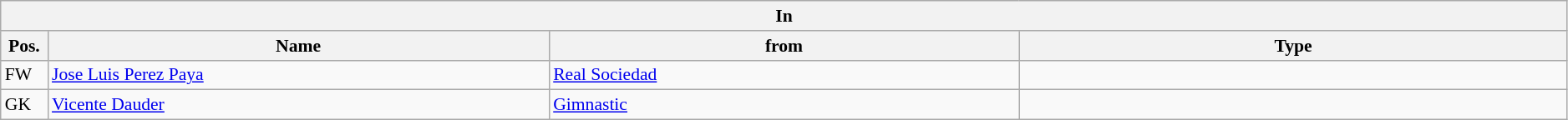<table class="wikitable" style="font-size:90%;width:99%;">
<tr>
<th colspan="4">In</th>
</tr>
<tr>
<th width=3%>Pos.</th>
<th width=32%>Name</th>
<th width=30%>from</th>
<th width=35%>Type</th>
</tr>
<tr>
<td>FW</td>
<td><a href='#'>Jose Luis Perez Paya</a></td>
<td><a href='#'>Real Sociedad</a></td>
<td></td>
</tr>
<tr>
<td>GK</td>
<td><a href='#'>Vicente Dauder</a></td>
<td><a href='#'>Gimnastic</a></td>
<td></td>
</tr>
</table>
